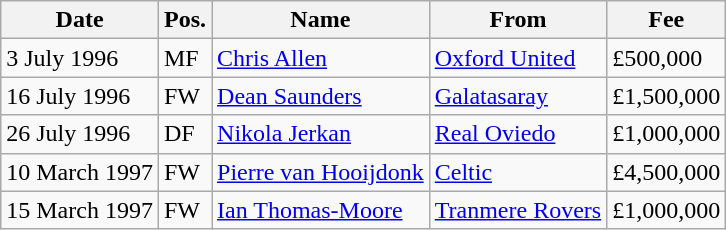<table class="wikitable">
<tr>
<th>Date</th>
<th>Pos.</th>
<th>Name</th>
<th>From</th>
<th>Fee</th>
</tr>
<tr>
<td>3 July 1996</td>
<td>MF</td>
<td><a href='#'>Chris Allen</a></td>
<td><a href='#'>Oxford United</a></td>
<td>£500,000</td>
</tr>
<tr>
<td>16 July 1996</td>
<td>FW</td>
<td><a href='#'>Dean Saunders</a></td>
<td><a href='#'>Galatasaray</a></td>
<td>£1,500,000</td>
</tr>
<tr>
<td>26 July 1996</td>
<td>DF</td>
<td><a href='#'>Nikola Jerkan</a></td>
<td><a href='#'>Real Oviedo</a></td>
<td>£1,000,000</td>
</tr>
<tr>
<td>10 March 1997</td>
<td>FW</td>
<td><a href='#'>Pierre van Hooijdonk</a></td>
<td><a href='#'>Celtic</a></td>
<td>£4,500,000</td>
</tr>
<tr>
<td>15 March 1997</td>
<td>FW</td>
<td><a href='#'>Ian Thomas-Moore</a></td>
<td><a href='#'>Tranmere Rovers</a></td>
<td>£1,000,000</td>
</tr>
</table>
